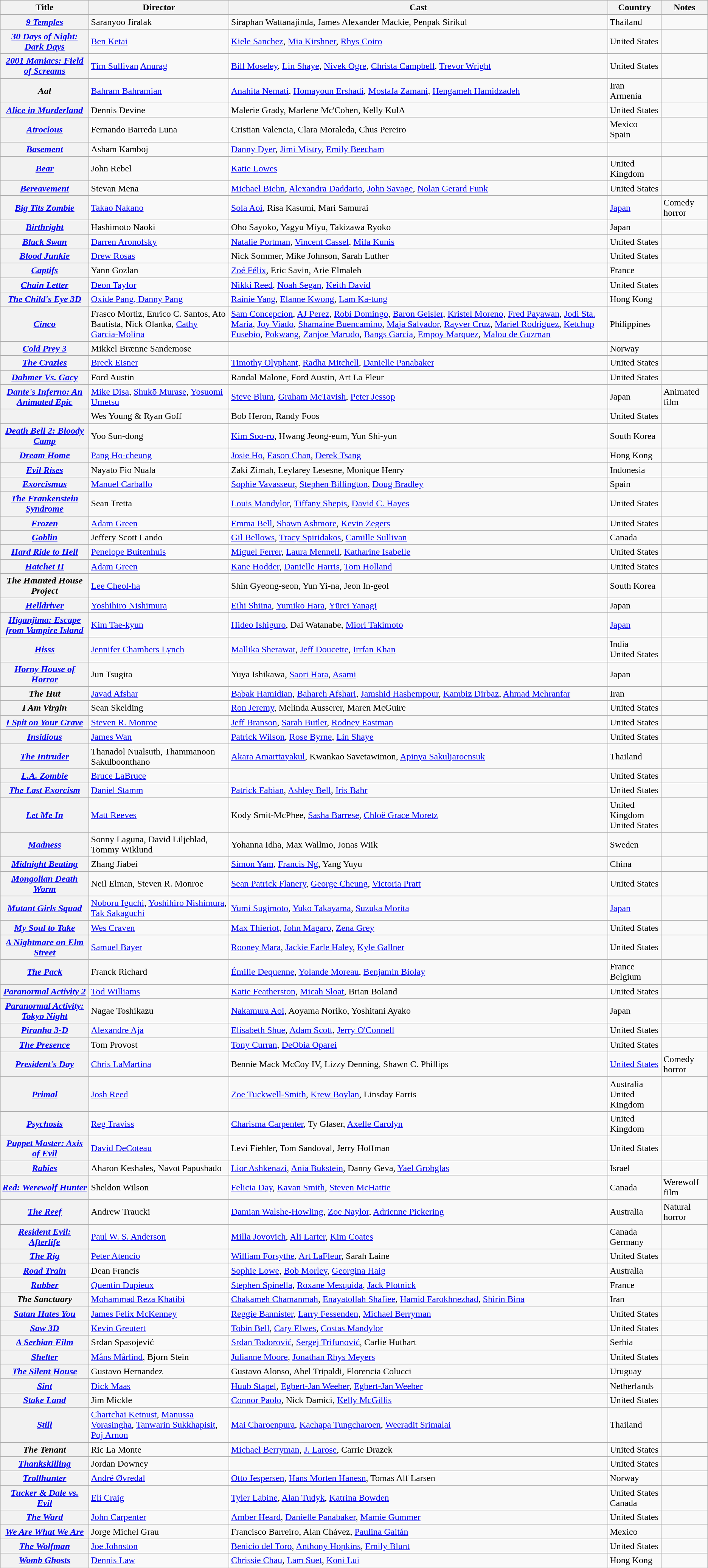<table class="wikitable sortable">
<tr>
<th scope="col">Title</th>
<th scope="col" class="unsortable">Director</th>
<th scope="col" class="unsortable">Cast</th>
<th scope="col">Country</th>
<th scope="col" class="unsortable">Notes</th>
</tr>
<tr>
<th><em><a href='#'>9 Temples</a></em></th>
<td>Saranyoo Jiralak</td>
<td>Siraphan Wattanajinda, James Alexander Mackie, Penpak Sirikul</td>
<td>Thailand</td>
<td></td>
</tr>
<tr>
<th><em><a href='#'>30 Days of Night: Dark Days</a></em></th>
<td><a href='#'>Ben Ketai</a></td>
<td><a href='#'>Kiele Sanchez</a>, <a href='#'>Mia Kirshner</a>, <a href='#'>Rhys Coiro</a></td>
<td>United States</td>
<td></td>
</tr>
<tr>
<th><em><a href='#'>2001 Maniacs: Field of Screams</a></em></th>
<td><a href='#'>Tim Sullivan</a> <a href='#'>Anurag</a></td>
<td><a href='#'>Bill Moseley</a>, <a href='#'>Lin Shaye</a>, <a href='#'>Nivek Ogre</a>, <a href='#'>Christa Campbell</a>, <a href='#'>Trevor Wright</a></td>
<td>United States</td>
<td></td>
</tr>
<tr>
<th><em>Aal</em></th>
<td><a href='#'>Bahram Bahramian</a></td>
<td><a href='#'>Anahita Nemati</a>, <a href='#'>Homayoun Ershadi</a>, <a href='#'>Mostafa Zamani</a>, <a href='#'>Hengameh Hamidzadeh</a></td>
<td>Iran<br>Armenia</td>
<td></td>
</tr>
<tr>
<th><em><a href='#'>Alice in Murderland</a></em></th>
<td>Dennis Devine</td>
<td>Malerie Grady, Marlene Mc'Cohen, Kelly KulA</td>
<td>United States</td>
<td></td>
</tr>
<tr>
<th><em><a href='#'>Atrocious</a></em></th>
<td>Fernando Barreda Luna</td>
<td>Cristian Valencia, Clara Moraleda, Chus Pereiro</td>
<td>Mexico<br>Spain</td>
<td></td>
</tr>
<tr>
<th><em><a href='#'>Basement</a></em></th>
<td>Asham Kamboj</td>
<td><a href='#'>Danny Dyer</a>, <a href='#'>Jimi Mistry</a>, <a href='#'>Emily Beecham</a></td>
<td></td>
<td></td>
</tr>
<tr>
<th><em><a href='#'>Bear</a></em></th>
<td>John Rebel</td>
<td><a href='#'>Katie Lowes</a></td>
<td>United Kingdom</td>
<td></td>
</tr>
<tr>
<th><em><a href='#'>Bereavement</a></em></th>
<td>Stevan Mena</td>
<td><a href='#'>Michael Biehn</a>, <a href='#'>Alexandra Daddario</a>, <a href='#'>John Savage</a>, <a href='#'>Nolan Gerard Funk</a></td>
<td>United States</td>
<td></td>
</tr>
<tr>
<th><em><a href='#'>Big Tits Zombie</a></em></th>
<td><a href='#'>Takao Nakano</a></td>
<td><a href='#'>Sola Aoi</a>, Risa Kasumi, Mari Samurai</td>
<td><a href='#'>Japan</a></td>
<td>Comedy horror</td>
</tr>
<tr>
<th><em><a href='#'>Birthright</a></em></th>
<td>Hashimoto Naoki</td>
<td>Oho Sayoko, Yagyu Miyu, Takizawa Ryoko</td>
<td>Japan</td>
<td></td>
</tr>
<tr>
<th><em><a href='#'>Black Swan</a></em></th>
<td><a href='#'>Darren Aronofsky</a></td>
<td><a href='#'>Natalie Portman</a>, <a href='#'>Vincent Cassel</a>, <a href='#'>Mila Kunis</a></td>
<td>United States</td>
<td></td>
</tr>
<tr>
<th><em><a href='#'>Blood Junkie</a></em></th>
<td><a href='#'>Drew Rosas</a></td>
<td>Nick Sommer, Mike Johnson, Sarah Luther</td>
<td>United States</td>
<td></td>
</tr>
<tr>
<th><em><a href='#'>Captifs</a></em></th>
<td>Yann Gozlan</td>
<td><a href='#'>Zoé Félix</a>, Eric Savin, Arie Elmaleh</td>
<td>France</td>
<td></td>
</tr>
<tr>
<th><em><a href='#'>Chain Letter</a></em></th>
<td><a href='#'>Deon Taylor</a></td>
<td><a href='#'>Nikki Reed</a>, <a href='#'>Noah Segan</a>, <a href='#'>Keith David</a></td>
<td>United States</td>
<td></td>
</tr>
<tr>
<th><em><a href='#'>The Child's Eye 3D</a></em></th>
<td><a href='#'>Oxide Pang, Danny Pang</a></td>
<td><a href='#'>Rainie Yang</a>, <a href='#'>Elanne Kwong</a>, <a href='#'>Lam Ka-tung</a></td>
<td>Hong Kong</td>
<td></td>
</tr>
<tr>
<th><em><a href='#'>Cinco</a></em></th>
<td>Frasco Mortiz, Enrico C. Santos, Ato Bautista, Nick Olanka, <a href='#'>Cathy Garcia-Molina</a></td>
<td><a href='#'>Sam Concepcion</a>, <a href='#'>AJ Perez</a>, <a href='#'>Robi Domingo</a>, <a href='#'>Baron Geisler</a>, <a href='#'>Kristel Moreno</a>, <a href='#'>Fred Payawan</a>, <a href='#'>Jodi Sta. Maria</a>, <a href='#'>Joy Viado</a>, <a href='#'>Shamaine Buencamino</a>, <a href='#'>Maja Salvador</a>, <a href='#'>Rayver Cruz</a>, <a href='#'>Mariel Rodriguez</a>, <a href='#'>Ketchup Eusebio</a>, <a href='#'>Pokwang</a>, <a href='#'>Zanjoe Marudo</a>, <a href='#'>Bangs Garcia</a>, <a href='#'>Empoy Marquez</a>, <a href='#'>Malou de Guzman</a></td>
<td>Philippines</td>
<td></td>
</tr>
<tr>
<th><em><a href='#'>Cold Prey 3</a></em></th>
<td>Mikkel Brænne Sandemose</td>
<td></td>
<td>Norway</td>
<td></td>
</tr>
<tr>
<th><em><a href='#'>The Crazies</a></em></th>
<td><a href='#'>Breck Eisner</a></td>
<td><a href='#'>Timothy Olyphant</a>, <a href='#'>Radha Mitchell</a>, <a href='#'>Danielle Panabaker</a></td>
<td>United States</td>
<td></td>
</tr>
<tr>
<th><em><a href='#'>Dahmer Vs. Gacy</a></em></th>
<td>Ford Austin</td>
<td>Randal Malone, Ford Austin, Art La Fleur</td>
<td>United States</td>
<td></td>
</tr>
<tr>
<th><em><a href='#'>Dante's Inferno: An Animated Epic</a></em></th>
<td><a href='#'>Mike Disa</a>, <a href='#'>Shukō Murase</a>, <a href='#'>Yosuomi Umetsu</a></td>
<td><a href='#'>Steve Blum</a>, <a href='#'>Graham McTavish</a>, <a href='#'>Peter Jessop</a></td>
<td>Japan</td>
<td>Animated film</td>
</tr>
<tr>
<th></th>
<td>Wes Young & Ryan Goff</td>
<td>Bob Heron, Randy Foos</td>
<td>United States</td>
<td></td>
</tr>
<tr>
<th><em><a href='#'>Death Bell 2: Bloody Camp</a></em></th>
<td>Yoo Sun-dong</td>
<td><a href='#'>Kim Soo-ro</a>, Hwang Jeong-eum, Yun Shi-yun</td>
<td>South Korea</td>
<td></td>
</tr>
<tr>
<th><em><a href='#'>Dream Home</a></em></th>
<td><a href='#'>Pang Ho-cheung</a></td>
<td><a href='#'>Josie Ho</a>, <a href='#'>Eason Chan</a>, <a href='#'>Derek Tsang</a></td>
<td>Hong Kong</td>
<td></td>
</tr>
<tr>
<th><em><a href='#'>Evil Rises</a></em></th>
<td>Nayato Fio Nuala</td>
<td>Zaki Zimah, Leylarey Lesesne, Monique Henry</td>
<td>Indonesia</td>
<td></td>
</tr>
<tr>
<th><em><a href='#'>Exorcismus</a></em></th>
<td><a href='#'>Manuel Carballo</a></td>
<td><a href='#'>Sophie Vavasseur</a>, <a href='#'>Stephen Billington</a>, <a href='#'>Doug Bradley</a></td>
<td>Spain</td>
<td></td>
</tr>
<tr>
<th><em><a href='#'>The Frankenstein Syndrome</a></em></th>
<td>Sean Tretta</td>
<td><a href='#'>Louis Mandylor</a>, <a href='#'>Tiffany Shepis</a>, <a href='#'>David C. Hayes</a></td>
<td>United States</td>
<td></td>
</tr>
<tr>
<th><em><a href='#'>Frozen</a></em></th>
<td><a href='#'>Adam Green</a></td>
<td><a href='#'>Emma Bell</a>, <a href='#'>Shawn Ashmore</a>, <a href='#'>Kevin Zegers</a></td>
<td>United States</td>
<td></td>
</tr>
<tr>
<th><em><a href='#'>Goblin</a></em></th>
<td>Jeffery Scott Lando</td>
<td><a href='#'>Gil Bellows</a>, <a href='#'>Tracy Spiridakos</a>, <a href='#'>Camille Sullivan</a></td>
<td>Canada</td>
<td></td>
</tr>
<tr>
<th><em><a href='#'>Hard Ride to Hell</a></em></th>
<td><a href='#'>Penelope Buitenhuis</a></td>
<td><a href='#'>Miguel Ferrer</a>, <a href='#'>Laura Mennell</a>, <a href='#'>Katharine Isabelle</a></td>
<td>United States</td>
<td></td>
</tr>
<tr>
<th><em><a href='#'>Hatchet II</a></em></th>
<td><a href='#'>Adam Green</a></td>
<td><a href='#'>Kane Hodder</a>, <a href='#'>Danielle Harris</a>, <a href='#'>Tom Holland</a></td>
<td>United States</td>
<td></td>
</tr>
<tr>
<th><em>The Haunted House Project</em></th>
<td><a href='#'>Lee Cheol-ha</a></td>
<td>Shin Gyeong-seon, Yun Yi-na, Jeon In-geol</td>
<td>South Korea</td>
<td></td>
</tr>
<tr>
<th><em><a href='#'>Helldriver</a></em></th>
<td><a href='#'>Yoshihiro Nishimura</a></td>
<td><a href='#'>Eihi Shiina</a>, <a href='#'>Yumiko Hara</a>, <a href='#'>Yūrei Yanagi</a></td>
<td>Japan</td>
<td></td>
</tr>
<tr>
<th><em><a href='#'>Higanjima: Escape from Vampire Island</a></em></th>
<td><a href='#'>Kim Tae-kyun</a></td>
<td><a href='#'>Hideo Ishiguro</a>, Dai Watanabe, <a href='#'>Miori Takimoto</a></td>
<td><a href='#'>Japan</a></td>
<td></td>
</tr>
<tr>
<th><em><a href='#'>Hisss</a></em></th>
<td><a href='#'>Jennifer Chambers Lynch</a></td>
<td><a href='#'>Mallika Sherawat</a>, <a href='#'>Jeff Doucette</a>, <a href='#'>Irrfan Khan</a></td>
<td>India<br>United States</td>
<td></td>
</tr>
<tr>
<th><em><a href='#'>Horny House of Horror</a></em></th>
<td>Jun Tsugita</td>
<td>Yuya Ishikawa, <a href='#'>Saori Hara</a>, <a href='#'>Asami</a></td>
<td>Japan</td>
<td></td>
</tr>
<tr>
<th><em>The Hut</em></th>
<td><a href='#'>Javad Afshar</a></td>
<td><a href='#'>Babak Hamidian</a>, <a href='#'>Bahareh Afshari</a>, <a href='#'>Jamshid Hashempour</a>, <a href='#'>Kambiz Dirbaz</a>, <a href='#'>Ahmad Mehranfar</a></td>
<td>Iran</td>
<td></td>
</tr>
<tr>
<th><em>I Am Virgin</em></th>
<td>Sean Skelding</td>
<td><a href='#'>Ron Jeremy</a>, Melinda Ausserer, Maren McGuire</td>
<td>United States</td>
<td></td>
</tr>
<tr>
<th><em><a href='#'>I Spit on Your Grave</a></em></th>
<td><a href='#'>Steven R. Monroe</a></td>
<td><a href='#'>Jeff Branson</a>, <a href='#'>Sarah Butler</a>, <a href='#'>Rodney Eastman</a></td>
<td>United States</td>
<td></td>
</tr>
<tr>
<th><em><a href='#'>Insidious</a></em></th>
<td><a href='#'>James Wan</a></td>
<td><a href='#'>Patrick Wilson</a>, <a href='#'>Rose Byrne</a>, <a href='#'>Lin Shaye</a></td>
<td>United States</td>
<td></td>
</tr>
<tr>
<th><em><a href='#'>The Intruder</a></em></th>
<td>Thanadol Nualsuth, Thammanoon Sakulboonthano</td>
<td><a href='#'>Akara Amarttayakul</a>, Kwankao Savetawimon, <a href='#'>Apinya Sakuljaroensuk</a></td>
<td>Thailand</td>
<td></td>
</tr>
<tr>
<th><em><a href='#'>L.A. Zombie</a></em></th>
<td><a href='#'>Bruce LaBruce</a></td>
<td></td>
<td>United States</td>
<td></td>
</tr>
<tr>
<th><em><a href='#'>The Last Exorcism</a></em></th>
<td><a href='#'>Daniel Stamm</a></td>
<td><a href='#'>Patrick Fabian</a>, <a href='#'>Ashley Bell</a>, <a href='#'>Iris Bahr</a></td>
<td>United States</td>
<td></td>
</tr>
<tr>
<th><em><a href='#'>Let Me In</a></em></th>
<td><a href='#'>Matt Reeves</a></td>
<td>Kody Smit-McPhee, <a href='#'>Sasha Barrese</a>, <a href='#'>Chloë Grace Moretz</a></td>
<td>United Kingdom<br>United States</td>
<td></td>
</tr>
<tr>
<th><em><a href='#'>Madness</a></em></th>
<td>Sonny Laguna, David Liljeblad, Tommy Wiklund</td>
<td>Yohanna Idha, Max Wallmo, Jonas Wiik</td>
<td>Sweden</td>
<td></td>
</tr>
<tr>
<th><em><a href='#'>Midnight Beating</a></em></th>
<td>Zhang Jiabei</td>
<td><a href='#'>Simon Yam</a>, <a href='#'>Francis Ng</a>, Yang Yuyu</td>
<td>China</td>
<td></td>
</tr>
<tr>
<th><em><a href='#'>Mongolian Death Worm</a></em></th>
<td>Neil Elman, Steven R. Monroe</td>
<td><a href='#'>Sean Patrick Flanery</a>, <a href='#'>George Cheung</a>, <a href='#'>Victoria Pratt</a></td>
<td>United States</td>
<td></td>
</tr>
<tr>
<th><em><a href='#'>Mutant Girls Squad</a></em></th>
<td><a href='#'>Noboru Iguchi</a>, <a href='#'>Yoshihiro Nishimura</a>, <a href='#'>Tak Sakaguchi</a></td>
<td><a href='#'>Yumi Sugimoto</a>, <a href='#'>Yuko Takayama</a>, <a href='#'>Suzuka Morita</a></td>
<td><a href='#'>Japan</a></td>
<td></td>
</tr>
<tr>
<th><em><a href='#'>My Soul to Take</a></em></th>
<td><a href='#'>Wes Craven</a></td>
<td><a href='#'>Max Thieriot</a>, <a href='#'>John Magaro</a>, <a href='#'>Zena Grey</a></td>
<td>United States</td>
<td></td>
</tr>
<tr>
<th><em><a href='#'>A Nightmare on Elm Street</a></em></th>
<td><a href='#'>Samuel Bayer</a></td>
<td><a href='#'>Rooney Mara</a>, <a href='#'>Jackie Earle Haley</a>, <a href='#'>Kyle Gallner</a></td>
<td>United States</td>
<td></td>
</tr>
<tr>
<th><em><a href='#'>The Pack</a></em></th>
<td>Franck Richard</td>
<td><a href='#'>Émilie Dequenne</a>, <a href='#'>Yolande Moreau</a>, <a href='#'>Benjamin Biolay</a></td>
<td>France<br>Belgium</td>
<td></td>
</tr>
<tr>
<th><em><a href='#'>Paranormal Activity 2</a></em></th>
<td><a href='#'>Tod Williams</a></td>
<td><a href='#'>Katie Featherston</a>, <a href='#'>Micah Sloat</a>, Brian Boland</td>
<td>United States</td>
<td></td>
</tr>
<tr>
<th><em><a href='#'>Paranormal Activity: Tokyo Night</a></em></th>
<td>Nagae Toshikazu</td>
<td><a href='#'>Nakamura Aoi</a>, Aoyama Noriko, Yoshitani Ayako</td>
<td>Japan</td>
<td></td>
</tr>
<tr>
<th><em><a href='#'>Piranha 3-D</a></em></th>
<td><a href='#'>Alexandre Aja</a></td>
<td><a href='#'>Elisabeth Shue</a>, <a href='#'>Adam Scott</a>, <a href='#'>Jerry O'Connell</a></td>
<td>United States</td>
<td></td>
</tr>
<tr>
<th><em><a href='#'>The Presence</a></em></th>
<td>Tom Provost</td>
<td><a href='#'>Tony Curran</a>, <a href='#'>DeObia Oparei</a></td>
<td>United States</td>
<td></td>
</tr>
<tr>
<th><em><a href='#'>President's Day</a></em></th>
<td><a href='#'>Chris LaMartina</a></td>
<td>Bennie Mack McCoy IV, Lizzy Denning, Shawn C. Phillips</td>
<td><a href='#'>United States</a></td>
<td>Comedy horror</td>
</tr>
<tr>
<th><em><a href='#'>Primal</a></em></th>
<td><a href='#'>Josh Reed</a></td>
<td><a href='#'>Zoe Tuckwell-Smith</a>, <a href='#'>Krew Boylan</a>, Linsday Farris</td>
<td>Australia<br>United Kingdom</td>
<td></td>
</tr>
<tr>
<th><em><a href='#'>Psychosis</a></em></th>
<td><a href='#'>Reg Traviss</a></td>
<td><a href='#'>Charisma Carpenter</a>, Ty Glaser, <a href='#'>Axelle Carolyn</a></td>
<td>United Kingdom</td>
<td></td>
</tr>
<tr>
<th><em><a href='#'>Puppet Master: Axis of Evil</a></em></th>
<td><a href='#'>David DeCoteau</a></td>
<td>Levi Fiehler, Tom Sandoval, Jerry Hoffman</td>
<td>United States</td>
<td></td>
</tr>
<tr>
<th><em><a href='#'>Rabies</a></em></th>
<td>Aharon Keshales, Navot Papushado</td>
<td><a href='#'>Lior Ashkenazi</a>, <a href='#'>Ania Bukstein</a>, Danny Geva, <a href='#'>Yael Grobglas</a></td>
<td>Israel</td>
<td></td>
</tr>
<tr>
<th><em><a href='#'>Red: Werewolf Hunter</a></em></th>
<td>Sheldon Wilson</td>
<td><a href='#'>Felicia Day</a>, <a href='#'>Kavan Smith</a>, <a href='#'>Steven McHattie</a></td>
<td>Canada</td>
<td>Werewolf film</td>
</tr>
<tr>
<th><em><a href='#'>The Reef</a></em></th>
<td>Andrew Traucki</td>
<td><a href='#'>Damian Walshe-Howling</a>, <a href='#'>Zoe Naylor</a>, <a href='#'>Adrienne Pickering</a></td>
<td>Australia</td>
<td>Natural horror</td>
</tr>
<tr>
<th><em><a href='#'>Resident Evil: Afterlife</a></em></th>
<td><a href='#'>Paul W. S. Anderson</a></td>
<td><a href='#'>Milla Jovovich</a>, <a href='#'>Ali Larter</a>, <a href='#'>Kim Coates</a></td>
<td>Canada<br>Germany</td>
<td></td>
</tr>
<tr>
<th><em><a href='#'>The Rig</a></em></th>
<td><a href='#'>Peter Atencio</a></td>
<td><a href='#'>William Forsythe</a>, <a href='#'>Art LaFleur</a>, Sarah Laine</td>
<td>United States</td>
<td></td>
</tr>
<tr>
<th><em><a href='#'>Road Train</a></em></th>
<td>Dean Francis</td>
<td><a href='#'>Sophie Lowe</a>, <a href='#'>Bob Morley</a>, <a href='#'>Georgina Haig</a></td>
<td>Australia</td>
<td></td>
</tr>
<tr>
<th><em><a href='#'>Rubber</a></em></th>
<td><a href='#'>Quentin Dupieux</a></td>
<td><a href='#'>Stephen Spinella</a>, <a href='#'>Roxane Mesquida</a>, <a href='#'>Jack Plotnick</a></td>
<td>France</td>
<td></td>
</tr>
<tr>
<th><em>The Sanctuary</em></th>
<td><a href='#'>Mohammad Reza Khatibi</a></td>
<td><a href='#'>Chakameh Chamanmah</a>, <a href='#'>Enayatollah Shafiee</a>, <a href='#'>Hamid Farokhnezhad</a>, <a href='#'>Shirin Bina</a></td>
<td>Iran</td>
<td></td>
</tr>
<tr>
<th><em><a href='#'>Satan Hates You</a></em></th>
<td><a href='#'>James Felix McKenney</a></td>
<td><a href='#'>Reggie Bannister</a>, <a href='#'>Larry Fessenden</a>, <a href='#'>Michael Berryman</a></td>
<td>United States</td>
<td></td>
</tr>
<tr>
<th><em><a href='#'>Saw 3D</a></em></th>
<td><a href='#'>Kevin Greutert</a></td>
<td><a href='#'>Tobin Bell</a>, <a href='#'>Cary Elwes</a>, <a href='#'>Costas Mandylor</a></td>
<td>United States</td>
<td></td>
</tr>
<tr>
<th><em><a href='#'>A Serbian Film</a></em></th>
<td>Srđan Spasojević</td>
<td><a href='#'>Srđan Todorović</a>, <a href='#'>Sergej Trifunović</a>, Carlie Huthart</td>
<td>Serbia</td>
<td></td>
</tr>
<tr>
<th><em><a href='#'>Shelter</a></em></th>
<td><a href='#'>Måns Mårlind</a>, Bjorn Stein</td>
<td><a href='#'>Julianne Moore</a>, <a href='#'>Jonathan Rhys Meyers</a></td>
<td>United States</td>
<td></td>
</tr>
<tr>
<th><em><a href='#'>The Silent House</a></em></th>
<td>Gustavo Hernandez</td>
<td>Gustavo Alonso, Abel Tripaldi, Florencia Colucci</td>
<td>Uruguay</td>
<td></td>
</tr>
<tr>
<th><em><a href='#'>Sint</a></em></th>
<td><a href='#'>Dick Maas</a></td>
<td><a href='#'>Huub Stapel</a>, <a href='#'>Egbert-Jan Weeber</a>, <a href='#'>Egbert-Jan Weeber</a></td>
<td>Netherlands</td>
<td></td>
</tr>
<tr>
<th><em><a href='#'>Stake Land</a></em></th>
<td>Jim Mickle</td>
<td><a href='#'>Connor Paolo</a>, Nick Damici, <a href='#'>Kelly McGillis</a></td>
<td>United States</td>
<td></td>
</tr>
<tr>
<th><em><a href='#'>Still</a></em></th>
<td><a href='#'>Chartchai Ketnust</a>, <a href='#'>Manussa Vorasingha</a>, <a href='#'>Tanwarin Sukkhapisit</a>, <a href='#'>Poj Arnon</a></td>
<td><a href='#'>Mai Charoenpura</a>, <a href='#'>Kachapa Tungcharoen</a>, <a href='#'>Weeradit Srimalai</a></td>
<td>Thailand</td>
<td></td>
</tr>
<tr>
<th><em>The Tenant</em></th>
<td>Ric La Monte</td>
<td><a href='#'>Michael Berryman</a>, <a href='#'>J. Larose</a>, Carrie Drazek</td>
<td>United States</td>
<td></td>
</tr>
<tr>
<th><em><a href='#'>Thankskilling</a></em></th>
<td>Jordan Downey</td>
<td></td>
<td>United States</td>
<td></td>
</tr>
<tr>
<th><em><a href='#'>Trollhunter</a></em></th>
<td><a href='#'>André Øvredal</a></td>
<td><a href='#'>Otto Jespersen</a>, <a href='#'>Hans Morten Hanesn</a>, Tomas Alf Larsen</td>
<td>Norway</td>
<td></td>
</tr>
<tr>
<th><em><a href='#'>Tucker & Dale vs. Evil</a></em></th>
<td><a href='#'>Eli Craig</a></td>
<td><a href='#'>Tyler Labine</a>, <a href='#'>Alan Tudyk</a>, <a href='#'>Katrina Bowden</a></td>
<td>United States<br>Canada</td>
<td></td>
</tr>
<tr>
<th><em><a href='#'>The Ward</a></em></th>
<td><a href='#'>John Carpenter</a></td>
<td><a href='#'>Amber Heard</a>, <a href='#'>Danielle Panabaker</a>, <a href='#'>Mamie Gummer</a></td>
<td>United States</td>
<td></td>
</tr>
<tr>
<th><em><a href='#'>We Are What We Are</a></em></th>
<td>Jorge Michel Grau</td>
<td>Francisco Barreiro, Alan Chávez, <a href='#'>Paulina Gaitán</a></td>
<td>Mexico</td>
<td></td>
</tr>
<tr>
<th><em><a href='#'>The Wolfman</a></em></th>
<td><a href='#'>Joe Johnston</a></td>
<td><a href='#'>Benicio del Toro</a>, <a href='#'>Anthony Hopkins</a>, <a href='#'>Emily Blunt</a></td>
<td>United States</td>
<td></td>
</tr>
<tr>
<th><em><a href='#'>Womb Ghosts</a></em></th>
<td><a href='#'>Dennis Law</a></td>
<td><a href='#'>Chrissie Chau</a>, <a href='#'>Lam Suet</a>, <a href='#'>Koni Lui</a></td>
<td>Hong Kong</td>
<td></td>
</tr>
</table>
